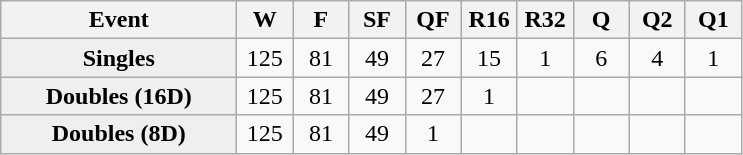<table class="wikitable" style=text-align:center;>
<tr>
<th width=150>Event</th>
<th width=30>W</th>
<th width=30>F</th>
<th width=30>SF</th>
<th width=30>QF</th>
<th width=30>R16</th>
<th width=30>R32</th>
<th width=30>Q</th>
<th width=30>Q2</th>
<th width=30>Q1</th>
</tr>
<tr>
<td style="background:#efefef"><strong>Singles</strong></td>
<td align=center>125</td>
<td>81</td>
<td>49</td>
<td>27</td>
<td>15</td>
<td>1</td>
<td>6</td>
<td>4</td>
<td>1</td>
</tr>
<tr>
<td style="background:#efefef"><strong>Doubles (16D)</strong></td>
<td align=center>125</td>
<td>81</td>
<td>49</td>
<td>27</td>
<td>1</td>
<td></td>
<td></td>
<td></td>
<td></td>
</tr>
<tr>
<td style="background:#efefef"><strong>Doubles (8D)</strong></td>
<td align=center>125</td>
<td>81</td>
<td>49</td>
<td>1</td>
<td></td>
<td></td>
<td></td>
<td></td>
<td></td>
</tr>
</table>
